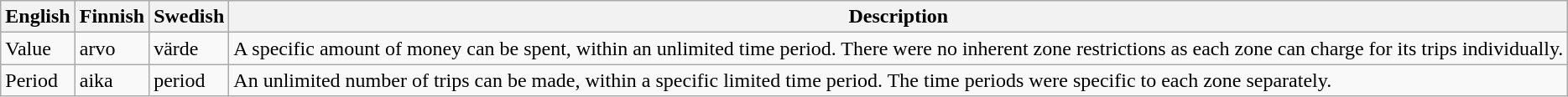<table class="wikitable">
<tr>
<th>English</th>
<th>Finnish</th>
<th>Swedish</th>
<th>Description</th>
</tr>
<tr>
<td>Value</td>
<td>arvo</td>
<td>värde</td>
<td>A specific amount of money can be spent, within an unlimited time period. There were no inherent zone restrictions as each zone can charge for its trips individually.</td>
</tr>
<tr>
<td>Period</td>
<td>aika</td>
<td>period</td>
<td>An unlimited number of trips can be made, within a specific limited time period. The time periods were specific to each zone separately.</td>
</tr>
</table>
